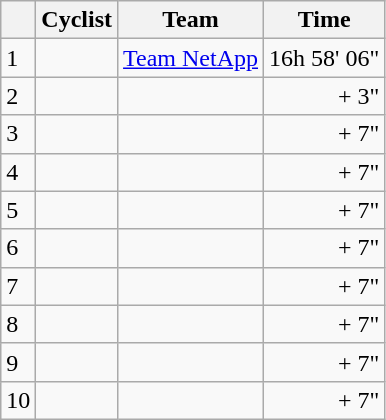<table class="wikitable">
<tr>
<th></th>
<th>Cyclist</th>
<th>Team</th>
<th>Time</th>
</tr>
<tr>
<td>1</td>
<td> </td>
<td><a href='#'>Team NetApp</a></td>
<td align="right">16h 58' 06"</td>
</tr>
<tr>
<td>2</td>
<td></td>
<td></td>
<td align="right">+ 3"</td>
</tr>
<tr>
<td>3</td>
<td></td>
<td></td>
<td align="right">+ 7"</td>
</tr>
<tr>
<td>4</td>
<td></td>
<td></td>
<td align="right">+ 7"</td>
</tr>
<tr>
<td>5</td>
<td></td>
<td></td>
<td align="right">+ 7"</td>
</tr>
<tr>
<td>6</td>
<td></td>
<td></td>
<td align="right">+ 7"</td>
</tr>
<tr>
<td>7</td>
<td></td>
<td></td>
<td align="right">+ 7"</td>
</tr>
<tr>
<td>8</td>
<td></td>
<td></td>
<td align="right">+ 7"</td>
</tr>
<tr>
<td>9</td>
<td></td>
<td></td>
<td align="right">+ 7"</td>
</tr>
<tr>
<td>10</td>
<td></td>
<td></td>
<td align="right">+ 7"</td>
</tr>
</table>
